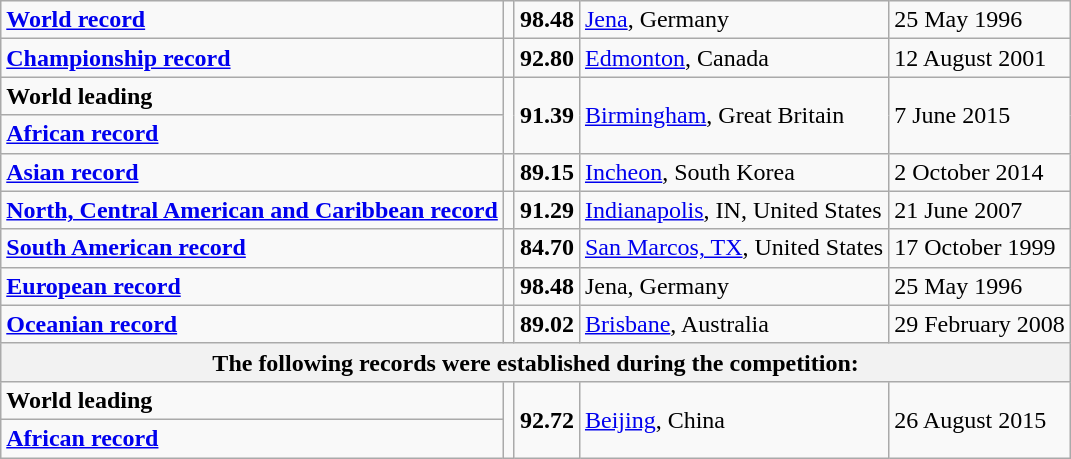<table class="wikitable">
<tr>
<td><strong><a href='#'>World record</a></strong></td>
<td></td>
<td><strong>98.48</strong></td>
<td><a href='#'>Jena</a>, Germany</td>
<td>25 May 1996</td>
</tr>
<tr>
<td><strong><a href='#'>Championship record</a></strong></td>
<td></td>
<td><strong>92.80</strong></td>
<td><a href='#'>Edmonton</a>, Canada</td>
<td>12 August 2001</td>
</tr>
<tr>
<td><strong>World leading</strong></td>
<td rowspan=2></td>
<td rowspan=2><strong>91.39 </strong></td>
<td rowspan=2><a href='#'>Birmingham</a>, Great Britain</td>
<td rowspan=2>7 June 2015</td>
</tr>
<tr>
<td><strong><a href='#'>African record</a></strong></td>
</tr>
<tr>
<td><strong><a href='#'>Asian record</a></strong></td>
<td></td>
<td><strong>89.15 </strong></td>
<td><a href='#'>Incheon</a>, South Korea</td>
<td>2 October 2014</td>
</tr>
<tr>
<td><strong><a href='#'>North, Central American and Caribbean record</a></strong></td>
<td></td>
<td><strong>91.29</strong></td>
<td><a href='#'>Indianapolis</a>, IN, United States</td>
<td>21 June 2007</td>
</tr>
<tr>
<td><strong><a href='#'>South American record</a></strong></td>
<td></td>
<td><strong>84.70</strong></td>
<td><a href='#'>San Marcos, TX</a>, United States</td>
<td>17 October 1999</td>
</tr>
<tr>
<td><strong><a href='#'>European record</a></strong></td>
<td></td>
<td><strong>98.48</strong></td>
<td>Jena, Germany</td>
<td>25 May 1996</td>
</tr>
<tr>
<td><strong><a href='#'>Oceanian record</a></strong></td>
<td></td>
<td><strong>89.02</strong></td>
<td><a href='#'>Brisbane</a>, Australia</td>
<td>29 February 2008</td>
</tr>
<tr>
<th colspan=5>The following records were established during the competition:</th>
</tr>
<tr>
<td><strong>World leading</strong></td>
<td rowspan=2></td>
<td rowspan=2><strong>92.72 </strong></td>
<td rowspan=2><a href='#'>Beijing</a>, China</td>
<td rowspan=2>26 August 2015</td>
</tr>
<tr>
<td><strong><a href='#'>African record</a></strong></td>
</tr>
</table>
